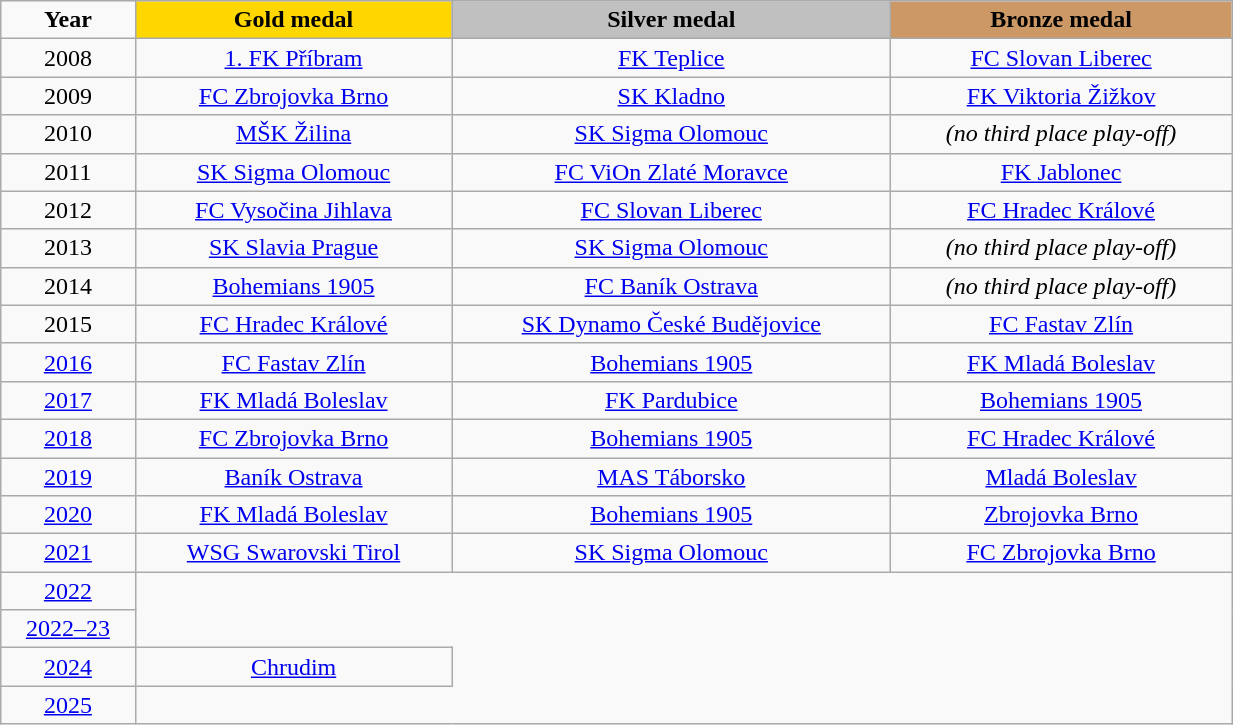<table class="wikitable" style="text-align: center; width:65%;">
<tr>
<td><strong>Year</strong></td>
<th style="text-align:center; background:gold;"><strong>Gold medal</strong></th>
<th style="text-align:center; background:silver;"><strong>Silver medal</strong></th>
<th style="text-align:center; background:#c96;"><strong>Bronze medal</strong></th>
</tr>
<tr>
<td>2008</td>
<td><a href='#'>1. FK Příbram</a></td>
<td><a href='#'>FK Teplice</a></td>
<td><a href='#'>FC Slovan Liberec</a></td>
</tr>
<tr>
<td>2009</td>
<td><a href='#'>FC Zbrojovka Brno</a></td>
<td><a href='#'>SK Kladno</a></td>
<td><a href='#'>FK Viktoria Žižkov</a></td>
</tr>
<tr>
<td>2010</td>
<td><a href='#'>MŠK Žilina</a></td>
<td><a href='#'>SK Sigma Olomouc</a></td>
<td><em>(no third place play-off)</em></td>
</tr>
<tr>
<td>2011</td>
<td><a href='#'>SK Sigma Olomouc</a></td>
<td><a href='#'>FC ViOn Zlaté Moravce</a></td>
<td><a href='#'>FK Jablonec</a></td>
</tr>
<tr>
<td>2012</td>
<td><a href='#'>FC Vysočina Jihlava</a></td>
<td><a href='#'>FC Slovan Liberec</a></td>
<td><a href='#'>FC Hradec Králové</a></td>
</tr>
<tr>
<td>2013</td>
<td><a href='#'>SK Slavia Prague</a></td>
<td><a href='#'>SK Sigma Olomouc</a></td>
<td><em>(no third place play-off)</em></td>
</tr>
<tr>
<td>2014</td>
<td><a href='#'>Bohemians 1905</a></td>
<td><a href='#'>FC Baník Ostrava</a></td>
<td><em>(no third place play-off)</em></td>
</tr>
<tr>
<td>2015</td>
<td><a href='#'>FC Hradec Králové</a></td>
<td><a href='#'>SK Dynamo České Budějovice</a></td>
<td><a href='#'>FC Fastav Zlín</a></td>
</tr>
<tr>
<td><a href='#'>2016</a></td>
<td><a href='#'>FC Fastav Zlín</a></td>
<td><a href='#'>Bohemians 1905</a></td>
<td><a href='#'>FK Mladá Boleslav</a></td>
</tr>
<tr>
<td><a href='#'>2017</a></td>
<td><a href='#'>FK Mladá Boleslav</a></td>
<td><a href='#'>FK Pardubice</a></td>
<td><a href='#'>Bohemians 1905</a></td>
</tr>
<tr>
<td><a href='#'>2018</a></td>
<td><a href='#'>FC Zbrojovka Brno</a></td>
<td><a href='#'>Bohemians 1905</a></td>
<td><a href='#'>FC Hradec Králové</a></td>
</tr>
<tr>
<td><a href='#'>2019</a></td>
<td><a href='#'>Baník Ostrava</a></td>
<td><a href='#'>MAS Táborsko</a></td>
<td><a href='#'>Mladá Boleslav</a></td>
</tr>
<tr>
<td><a href='#'>2020</a></td>
<td><a href='#'>FK Mladá Boleslav</a></td>
<td><a href='#'>Bohemians 1905</a></td>
<td><a href='#'>Zbrojovka Brno</a></td>
</tr>
<tr>
<td><a href='#'>2021</a></td>
<td><a href='#'>WSG Swarovski Tirol</a></td>
<td><a href='#'>SK Sigma Olomouc</a></td>
<td><a href='#'>FC Zbrojovka Brno</a></td>
</tr>
<tr>
<td><a href='#'>2022</a></td>
</tr>
<tr>
<td><a href='#'>2022–23</a></td>
</tr>
<tr>
<td><a href='#'>2024</a></td>
<td><a href='#'>Chrudim</a></td>
</tr>
<tr>
<td><a href='#'>2025</a></td>
</tr>
</table>
